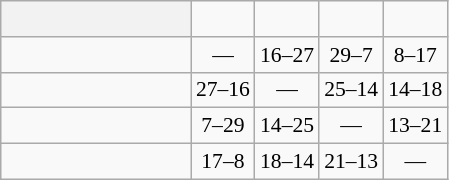<table class="wikitable" style="text-align:center; font-size:90%;">
<tr>
<th width=120> </th>
<td><strong></strong></td>
<td><strong></strong></td>
<td><strong></strong></td>
<td><strong></strong></td>
</tr>
<tr>
<td style="text-align:left;"></td>
<td>—</td>
<td>16–27</td>
<td>29–7</td>
<td>8–17</td>
</tr>
<tr>
<td style="text-align:left;"></td>
<td>27–16</td>
<td>—</td>
<td>25–14</td>
<td>14–18</td>
</tr>
<tr>
<td style="text-align:left;"></td>
<td>7–29</td>
<td>14–25</td>
<td>—</td>
<td>13–21</td>
</tr>
<tr>
<td style="text-align:left;"></td>
<td>17–8</td>
<td>18–14</td>
<td>21–13</td>
<td>—</td>
</tr>
</table>
